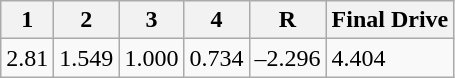<table class="wikitable" border="1">
<tr>
<th>1</th>
<th>2</th>
<th>3</th>
<th>4</th>
<th>R</th>
<th>Final Drive</th>
</tr>
<tr>
<td>2.81</td>
<td>1.549</td>
<td>1.000</td>
<td>0.734</td>
<td>–2.296</td>
<td>4.404</td>
</tr>
</table>
